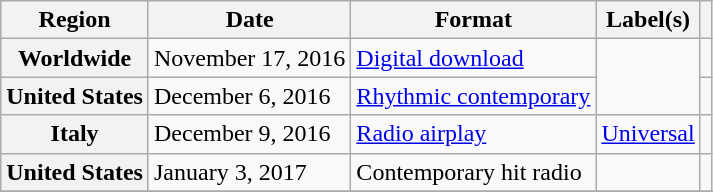<table class="wikitable plainrowheaders">
<tr>
<th scope="col">Region</th>
<th scope="col">Date</th>
<th scope="col">Format</th>
<th scope="col">Label(s)</th>
<th scope="col"></th>
</tr>
<tr>
<th scope="row">Worldwide</th>
<td>November 17, 2016</td>
<td><a href='#'>Digital download</a></td>
<td rowspan="2"></td>
<td style="text-align:center;"></td>
</tr>
<tr>
<th scope="row">United States</th>
<td>December 6, 2016</td>
<td><a href='#'>Rhythmic contemporary</a></td>
<td style="text-align:center;"></td>
</tr>
<tr>
<th scope="row">Italy</th>
<td>December 9, 2016</td>
<td><a href='#'>Radio airplay</a></td>
<td><a href='#'>Universal</a></td>
<td style="text-align:center;"></td>
</tr>
<tr>
<th scope="row">United States</th>
<td>January 3, 2017</td>
<td>Contemporary hit radio</td>
<td></td>
<td style="text-align:center"></td>
</tr>
<tr>
</tr>
</table>
